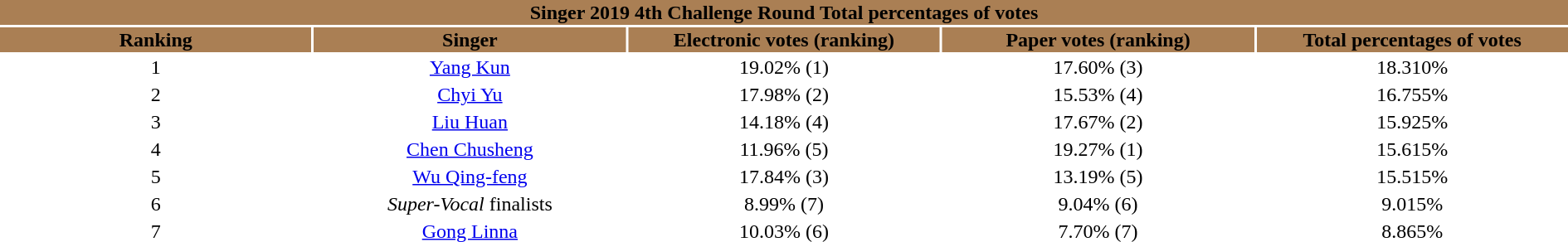<table width="100%" style="text-align:center">
<tr style="background:#AA7F54">
<td colspan="5"><div><strong>Singer 2019 4th Challenge Round Total percentages of votes</strong></div></td>
</tr>
<tr style="background:#AA7F54">
<td style="width:20%"><strong>Ranking</strong></td>
<td style="width:20%"><strong>Singer</strong></td>
<td style="width:20%"><strong>Electronic votes (ranking)</strong></td>
<td style="width:20%"><strong>Paper votes (ranking)</strong></td>
<td style="width:20%"><strong>Total percentages of votes</strong></td>
</tr>
<tr>
<td>1</td>
<td><a href='#'>Yang Kun</a></td>
<td>19.02% (1)</td>
<td>17.60% (3)</td>
<td>18.310%</td>
</tr>
<tr>
<td>2</td>
<td><a href='#'>Chyi Yu</a></td>
<td>17.98% (2)</td>
<td>15.53% (4)</td>
<td>16.755%</td>
</tr>
<tr>
<td>3</td>
<td><a href='#'>Liu Huan</a></td>
<td>14.18% (4)</td>
<td>17.67% (2)</td>
<td>15.925%</td>
</tr>
<tr>
<td>4</td>
<td><a href='#'>Chen Chusheng</a></td>
<td>11.96% (5)</td>
<td>19.27% (1)</td>
<td>15.615%</td>
</tr>
<tr>
<td>5</td>
<td><a href='#'>Wu Qing-feng</a></td>
<td>17.84% (3)</td>
<td>13.19% (5)</td>
<td>15.515%</td>
</tr>
<tr>
<td>6</td>
<td><em>Super-Vocal</em> finalists</td>
<td>8.99% (7)</td>
<td>9.04% (6)</td>
<td>9.015%</td>
</tr>
<tr>
<td>7</td>
<td><a href='#'>Gong Linna</a></td>
<td>10.03% (6)</td>
<td>7.70% (7)</td>
<td>8.865%</td>
</tr>
</table>
